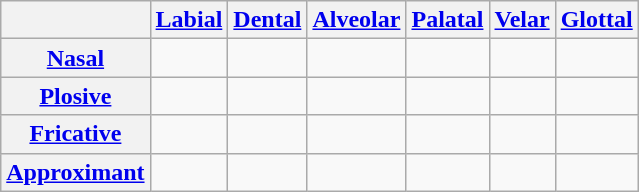<table class="wikitable" style="text-align:center;">
<tr>
<th></th>
<th><a href='#'>Labial</a></th>
<th><a href='#'>Dental</a></th>
<th><a href='#'>Alveolar</a></th>
<th><a href='#'>Palatal</a></th>
<th><a href='#'>Velar</a></th>
<th><a href='#'>Glottal</a></th>
</tr>
<tr>
<th><a href='#'>Nasal</a></th>
<td></td>
<td></td>
<td></td>
<td></td>
<td></td>
<td></td>
</tr>
<tr>
<th><a href='#'>Plosive</a></th>
<td></td>
<td></td>
<td> </td>
<td></td>
<td></td>
<td></td>
</tr>
<tr>
<th><a href='#'>Fricative</a></th>
<td></td>
<td></td>
<td> </td>
<td> </td>
<td></td>
<td></td>
</tr>
<tr>
<th><a href='#'>Approximant</a></th>
<td></td>
<td></td>
<td></td>
<td> </td>
<td></td>
<td></td>
</tr>
</table>
